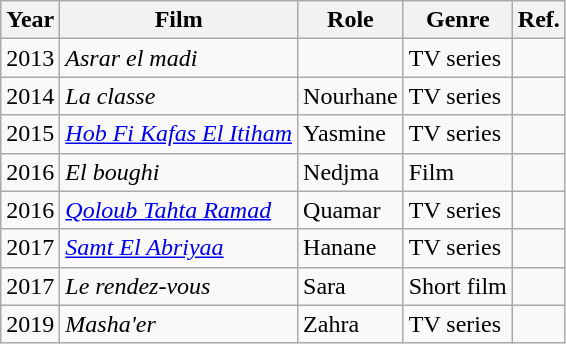<table class="wikitable">
<tr>
<th>Year</th>
<th>Film</th>
<th>Role</th>
<th>Genre</th>
<th>Ref.</th>
</tr>
<tr>
<td>2013</td>
<td><em>Asrar el madi</em></td>
<td></td>
<td>TV series</td>
<td></td>
</tr>
<tr>
<td>2014</td>
<td><em>La classe</em></td>
<td>Nourhane</td>
<td>TV series</td>
<td></td>
</tr>
<tr>
<td>2015</td>
<td><em><a href='#'>Hob Fi Kafas El Itiham</a></em></td>
<td>Yasmine</td>
<td>TV series</td>
<td></td>
</tr>
<tr>
<td>2016</td>
<td><em>El boughi</em></td>
<td>Nedjma</td>
<td>Film</td>
<td></td>
</tr>
<tr>
<td>2016</td>
<td><em><a href='#'>Qoloub Tahta Ramad</a></em></td>
<td>Quamar</td>
<td>TV series</td>
<td></td>
</tr>
<tr>
<td>2017</td>
<td><em><a href='#'>Samt El Abriyaa</a></em></td>
<td>Hanane</td>
<td>TV series</td>
<td></td>
</tr>
<tr>
<td>2017</td>
<td><em>Le rendez-vous</em></td>
<td>Sara</td>
<td>Short film</td>
<td></td>
</tr>
<tr>
<td>2019</td>
<td><em>Masha'er</em></td>
<td>Zahra</td>
<td>TV series</td>
<td></td>
</tr>
</table>
